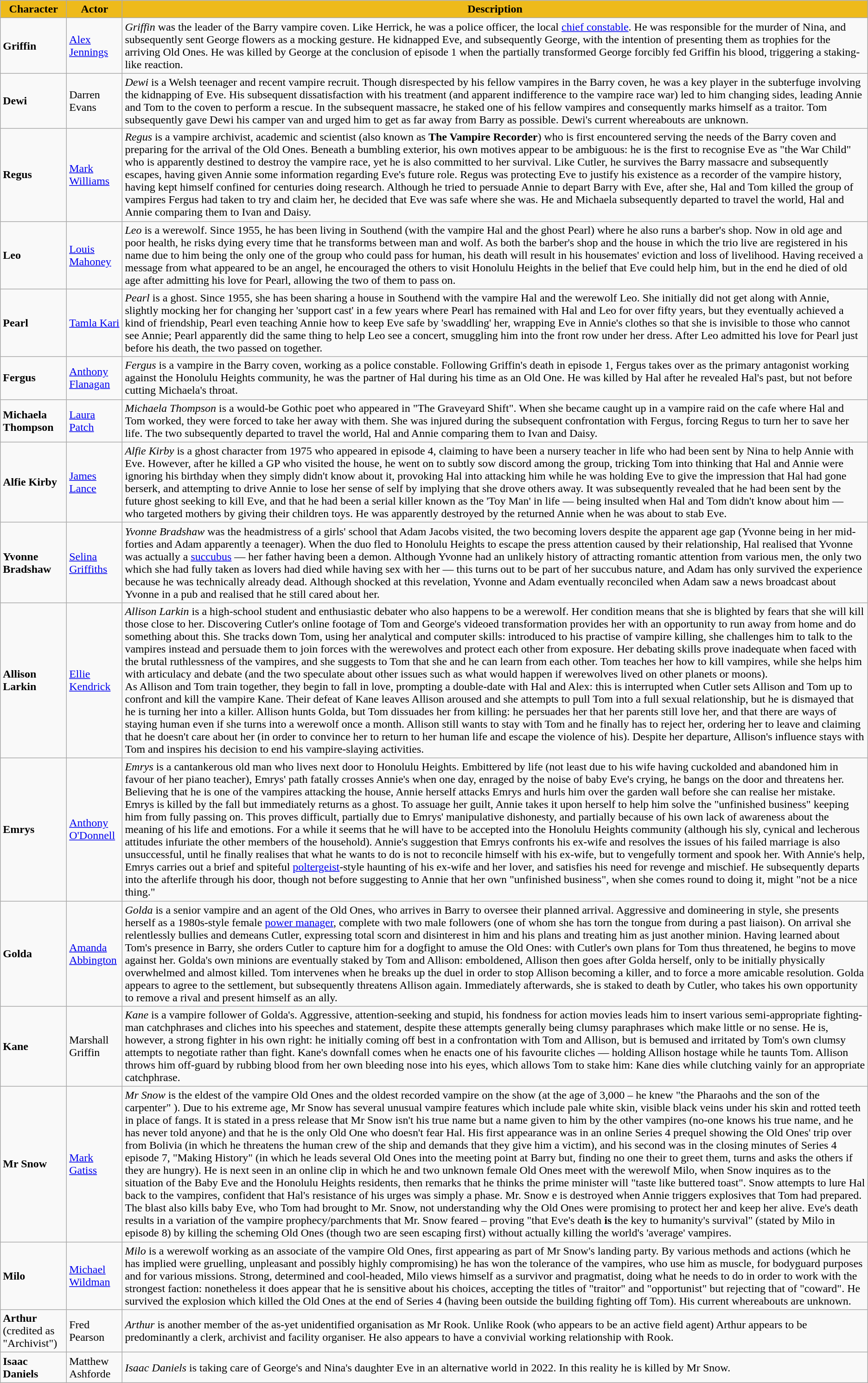<table class="wikitable sortable">
<tr>
<th style="background:#EEBA1B;">Character</th>
<th style="background:#EEBA1B;">Actor</th>
<th style="background:#EEBA1B;">Description</th>
</tr>
<tr>
<td> <strong>Griffin</strong></td>
<td><a href='#'>Alex Jennings</a></td>
<td><em>Griffin</em> was the leader of the Barry vampire coven. Like Herrick, he was a police officer, the local <a href='#'>chief constable</a>. He was responsible for the murder of Nina, and subsequently sent George flowers as a mocking gesture. He kidnapped Eve, and subsequently George, with the intention of presenting them as trophies for the arriving Old Ones. He was killed by George at the conclusion of episode 1 when the partially transformed George forcibly fed Griffin his blood, triggering a staking-like reaction.</td>
</tr>
<tr>
<td> <strong>Dewi</strong></td>
<td>Darren Evans</td>
<td><em>Dewi</em> is a Welsh teenager and recent vampire recruit. Though disrespected by his fellow vampires in the Barry coven, he was a key player in the subterfuge involving the kidnapping of Eve. His subsequent dissatisfaction with his treatment (and apparent indifference to the vampire race war) led to him changing sides, leading Annie and Tom to the coven to perform a rescue. In the subsequent massacre, he staked one of his fellow vampires and consequently marks himself as a traitor. Tom subsequently gave Dewi his camper van and urged him to get as far away from Barry as possible. Dewi's current whereabouts are unknown.</td>
</tr>
<tr>
<td> <strong>Regus</strong></td>
<td><a href='#'>Mark Williams</a></td>
<td><em>Regus</em> is a vampire archivist, academic and scientist (also known as <strong>The Vampire Recorder</strong>) who is first encountered serving the needs of the Barry coven and preparing for the arrival of the Old Ones. Beneath a bumbling exterior, his own motives appear to be ambiguous: he is the first to recognise Eve as "the War Child" who is apparently destined to destroy the vampire race, yet he is also committed to her survival. Like Cutler, he survives the Barry massacre and subsequently escapes, having given Annie some information regarding Eve's future role. Regus was protecting Eve to justify his existence as a recorder of the vampire history, having kept himself confined for centuries doing research. Although he tried to persuade Annie to depart Barry with Eve, after she, Hal and Tom killed the group of vampires Fergus had taken to try and claim her, he decided that Eve was safe where she was. He and Michaela subsequently departed to travel the world, Hal and Annie comparing them to Ivan and Daisy.</td>
</tr>
<tr>
<td> <strong>Leo</strong></td>
<td><a href='#'>Louis Mahoney</a></td>
<td><em>Leo</em> is a werewolf. Since 1955, he has been living in Southend (with the vampire Hal and the ghost Pearl) where he also runs a barber's shop. Now in old age and poor health, he risks dying every time that he transforms between man and wolf. As both the barber's shop and the house in which the trio live are registered in his name due to him being the only one of the group who could pass for human, his death will result in his housemates' eviction and loss of livelihood. Having received a message from what appeared to be an angel, he encouraged the others to visit Honolulu Heights in the belief that Eve could help him, but in the end he died of old age after admitting his love for Pearl, allowing the two of them to pass on.</td>
</tr>
<tr>
<td> <strong>Pearl</strong></td>
<td><a href='#'>Tamla Kari</a></td>
<td><em>Pearl</em> is a ghost. Since 1955, she has been sharing a house in Southend with the vampire Hal and the werewolf Leo. She initially did not get along with Annie, slightly mocking her for changing her 'support cast' in a few years where Pearl has remained with Hal and Leo for over fifty years, but they eventually achieved a kind of friendship, Pearl even teaching Annie how to keep Eve safe by 'swaddling' her, wrapping Eve in Annie's clothes so that she is invisible to those who cannot see Annie; Pearl apparently did the same thing to help Leo see a concert, smuggling him into the front row under her dress. After Leo admitted his love for Pearl just before his death, the two passed on together.</td>
</tr>
<tr>
<td> <strong>Fergus</strong></td>
<td><a href='#'>Anthony Flanagan</a></td>
<td><em>Fergus</em> is a vampire in the Barry coven, working as a police constable. Following Griffin's death in episode 1, Fergus takes over as the primary antagonist working against the Honolulu Heights community, he was the partner of Hal during his time as an Old One. He was killed by Hal after he revealed Hal's past, but not before cutting Michaela's throat.</td>
</tr>
<tr>
<td> <strong>Michaela Thompson</strong></td>
<td><a href='#'>Laura Patch</a></td>
<td><em>Michaela Thompson</em> is a would-be Gothic poet who appeared in "The Graveyard Shift". When she became caught up in a vampire raid on the cafe where Hal and Tom worked, they were forced to take her away with them. She was injured during the subsequent confrontation with Fergus, forcing Regus to turn her to save her life. The two subsequently departed to travel the world, Hal and Annie comparing them to Ivan and Daisy.</td>
</tr>
<tr>
<td> <strong>Alfie Kirby</strong></td>
<td><a href='#'>James Lance</a></td>
<td><em>Alfie Kirby</em> is a ghost character from 1975 who appeared in episode 4, claiming to have been a nursery teacher in life who had been sent by Nina to help Annie with Eve. However, after he killed a GP who visited the house, he went on to subtly sow discord among the group, tricking Tom into thinking that Hal and Annie were ignoring his birthday when they simply didn't know about it, provoking Hal into attacking him while he was holding Eve to give the impression that Hal had gone berserk, and attempting to drive Annie to lose her sense of self by implying that she drove others away. It was subsequently revealed that he had been sent by the future ghost seeking to kill Eve, and that he had been a serial killer known as the 'Toy Man' in life — being insulted when Hal and Tom didn't know about him — who targeted mothers by giving their children toys. He was apparently destroyed by the returned Annie when he was about to stab Eve.</td>
</tr>
<tr>
<td> <strong>Yvonne Bradshaw</strong></td>
<td><a href='#'>Selina Griffiths</a></td>
<td><em>Yvonne Bradshaw</em> was the headmistress of a girls' school that Adam Jacobs visited, the two becoming lovers despite the apparent age gap (Yvonne being in her mid-forties and Adam apparently a teenager). When the duo fled to Honolulu Heights to escape the press attention caused by their relationship, Hal realised that Yvonne was actually a <a href='#'>succubus</a> — her father having been a demon. Although Yvonne had an unlikely history of attracting romantic attention from various men, the only two which she had fully taken as lovers had died while having sex with her — this turns out to be part of her succubus nature, and Adam has only survived the experience because he was technically already dead. Although shocked at this revelation, Yvonne and Adam eventually reconciled when Adam saw a news broadcast about Yvonne in a pub and realised that he still cared about her.</td>
</tr>
<tr>
<td> <strong>Allison Larkin</strong></td>
<td><a href='#'>Ellie Kendrick</a></td>
<td><em>Allison Larkin</em> is a high-school student and enthusiastic debater who also happens to be a werewolf. Her condition means that she is blighted by fears that she will kill those close to her. Discovering Cutler's online footage of Tom and George's videoed transformation provides her with an opportunity to run away from home and do something about this. She tracks down Tom, using her analytical and computer skills: introduced to his practise of vampire killing, she challenges him to talk to the vampires instead and persuade them to join forces with the werewolves and protect each other from exposure. Her debating skills prove inadequate when faced with the brutal ruthlessness of the vampires, and she suggests to Tom that she and he can learn from each other. Tom teaches her how to kill vampires, while she helps him with articulacy and debate (and the two speculate about other issues such as what would happen if werewolves lived on other planets or moons).<br>As Allison and Tom train together, they begin to fall in love, prompting a double-date with Hal and Alex: this is interrupted when Cutler sets Allison and Tom up to confront and kill the vampire Kane. Their defeat of Kane leaves Allison aroused and she attempts to pull Tom into a full sexual relationship, but he is dismayed that he is turning her into a killer. Allison hunts Golda, but Tom dissuades her from killing: he persuades her that her parents still love her, and that there are ways of staying human even if she turns into a werewolf once a month. Allison still wants to stay with Tom and he finally has to reject her, ordering her to leave and claiming that he doesn't care about her (in order to convince her to return to her human life and escape the violence of his). Despite her departure, Allison's influence stays with Tom and inspires his decision to end his vampire-slaying activities.</td>
</tr>
<tr>
<td> <strong>Emrys</strong></td>
<td><a href='#'>Anthony O'Donnell</a></td>
<td><em>Emrys</em> is a cantankerous old man who lives next door to Honolulu Heights. Embittered by life (not least due to his wife having cuckolded and abandoned him in favour of her piano teacher), Emrys' path fatally crosses Annie's when one day, enraged by the noise of baby Eve's crying, he bangs on the door and threatens her. Believing that he is one of the vampires attacking the house, Annie herself attacks Emrys and hurls him over the garden wall before she can realise her mistake. Emrys is killed by the fall but immediately returns as a ghost. To assuage her guilt, Annie takes it upon herself to help him solve the "unfinished business" keeping him from fully passing on. This proves difficult, partially due to Emrys' manipulative dishonesty, and partially because of his own lack of awareness about the meaning of his life and emotions. For a while it seems that he will have to be accepted into the Honolulu Heights community (although his sly, cynical and lecherous attitudes infuriate the other members of the household). Annie's suggestion that Emrys confronts his ex-wife and resolves the issues of his failed marriage is also unsuccessful, until he finally realises that what he wants to do is not to reconcile himself with his ex-wife, but to vengefully torment and spook her. With Annie's help, Emrys carries out a brief and spiteful <a href='#'>poltergeist</a>-style haunting of his ex-wife and her lover, and satisfies his need for revenge and mischief. He subsequently departs into the afterlife through his door, though not before suggesting to Annie that her own "unfinished business", when she comes round to doing it, might "not be a nice thing."</td>
</tr>
<tr>
<td> <strong>Golda</strong></td>
<td><a href='#'>Amanda Abbington</a></td>
<td><em>Golda</em> is a senior vampire and an agent of the Old Ones, who arrives in Barry to oversee their planned arrival. Aggressive and domineering in style, she presents herself as a 1980s-style female <a href='#'>power manager</a>, complete with two male followers (one of whom she has torn the tongue from during a past liaison). On arrival she relentlessly bullies and demeans Cutler, expressing total scorn and disinterest in him and his plans and treating him as just another minion. Having learned about Tom's presence in Barry, she orders Cutler to capture him for a dogfight to amuse the Old Ones: with Cutler's own plans for Tom thus threatened, he begins to move against her. Golda's own minions are eventually staked by Tom and Allison: emboldened, Allison then goes after Golda herself, only to be initially physically overwhelmed and almost killed. Tom intervenes when he breaks up the duel in order to stop Allison becoming a killer, and to force a more amicable resolution. Golda appears to agree to the settlement, but subsequently threatens Allison again. Immediately afterwards, she is staked to death by Cutler, who takes his own opportunity to remove a rival and present himself as an ally.</td>
</tr>
<tr>
<td> <strong>Kane</strong></td>
<td>Marshall Griffin</td>
<td><em>Kane</em> is a vampire follower of Golda's. Aggressive, attention-seeking and stupid, his fondness for action movies leads him to insert various semi-appropriate fighting-man catchphrases and cliches into his speeches and statement, despite these attempts generally being clumsy paraphrases which make little or no sense. He is, however, a strong fighter in his own right: he initially coming off best in a confrontation with Tom and Allison, but is bemused and irritated by Tom's own clumsy attempts to negotiate rather than fight. Kane's downfall comes when he enacts one of his favourite cliches — holding Allison hostage while he taunts Tom. Allison throws him off-guard by rubbing blood from her own bleeding nose into his eyes, which allows Tom to stake him: Kane dies while clutching vainly for an appropriate catchphrase.</td>
</tr>
<tr>
<td> <strong>Mr Snow</strong></td>
<td><a href='#'>Mark Gatiss</a></td>
<td><em>Mr Snow</em> is the eldest of the vampire Old Ones and the oldest recorded vampire on the show (at the age of 3,000 – he knew "the Pharaohs and the son of the carpenter" ). Due to his extreme age, Mr Snow has several unusual vampire features which include pale white skin, visible black veins under his skin and rotted teeth in place of fangs. It is stated in a press release that Mr Snow isn't his true name but a name given to him by the other vampires (no-one knows his true name, and he has never told anyone) and that he is the only Old One who doesn't fear Hal. His first appearance was in an online Series 4 prequel showing the Old Ones' trip over from Bolivia (in which he threatens the human crew of the ship and demands that they give him a victim), and his second was in the closing minutes of Series 4 episode 7, "Making History" (in which he leads several Old Ones into the meeting point at Barry but, finding no one their to greet them, turns and asks the others if they are hungry). He is next seen in an online clip in which he and two unknown female Old Ones meet with the werewolf Milo, when Snow inquires as to the situation of the Baby Eve and the Honolulu Heights residents, then remarks that he thinks the prime minister will "taste like buttered toast". Snow attempts to lure Hal back to the vampires, confident that Hal's resistance of his urges was simply a phase.  Mr. Snow e is destroyed when Annie triggers explosives that Tom had prepared. The blast also kills baby Eve, who Tom had brought to Mr. Snow, not understanding why the Old Ones were promising to protect her and keep her alive.  Eve's death results in a variation of the vampire prophecy/parchments that Mr. Snow feared – proving "that Eve's death <strong>is</strong> the key to humanity's survival" (stated by Milo in episode 8) by killing the scheming Old Ones (though two are seen escaping first) without actually killing the world's 'average' vampires.</td>
</tr>
<tr>
<td> <strong>Milo</strong></td>
<td><a href='#'>Michael Wildman</a></td>
<td><em>Milo</em> is a werewolf working as an associate of the vampire Old Ones, first appearing as part of Mr Snow's landing party. By various methods and actions (which he has implied were gruelling, unpleasant and possibly highly compromising) he has won the tolerance of the vampires, who use him as muscle, for bodyguard purposes and for various missions. Strong, determined and cool-headed, Milo views himself as a survivor and pragmatist, doing what he needs to do in order to work with the strongest faction: nonetheless it does appear that he is sensitive about his choices, accepting the titles of "traitor" and "opportunist" but rejecting that of "coward". He survived the explosion which killed the Old Ones at the end of Series 4 (having been outside the building fighting off Tom). His current whereabouts are unknown.</td>
</tr>
<tr>
<td> <strong>Arthur</strong> (credited as "Archivist")</td>
<td>Fred Pearson</td>
<td><em>Arthur</em> is another member of the as-yet unidentified organisation as Mr Rook. Unlike Rook (who appears to be an active field agent) Arthur appears to be predominantly a clerk, archivist and facility organiser. He also appears to have a convivial working relationship with Rook.</td>
</tr>
<tr>
<td> <strong>Isaac Daniels</strong></td>
<td>Matthew Ashforde</td>
<td><em>Isaac Daniels</em> is taking care of George's and Nina's daughter Eve in an alternative world in 2022. In this reality he is killed by Mr Snow.</td>
</tr>
</table>
